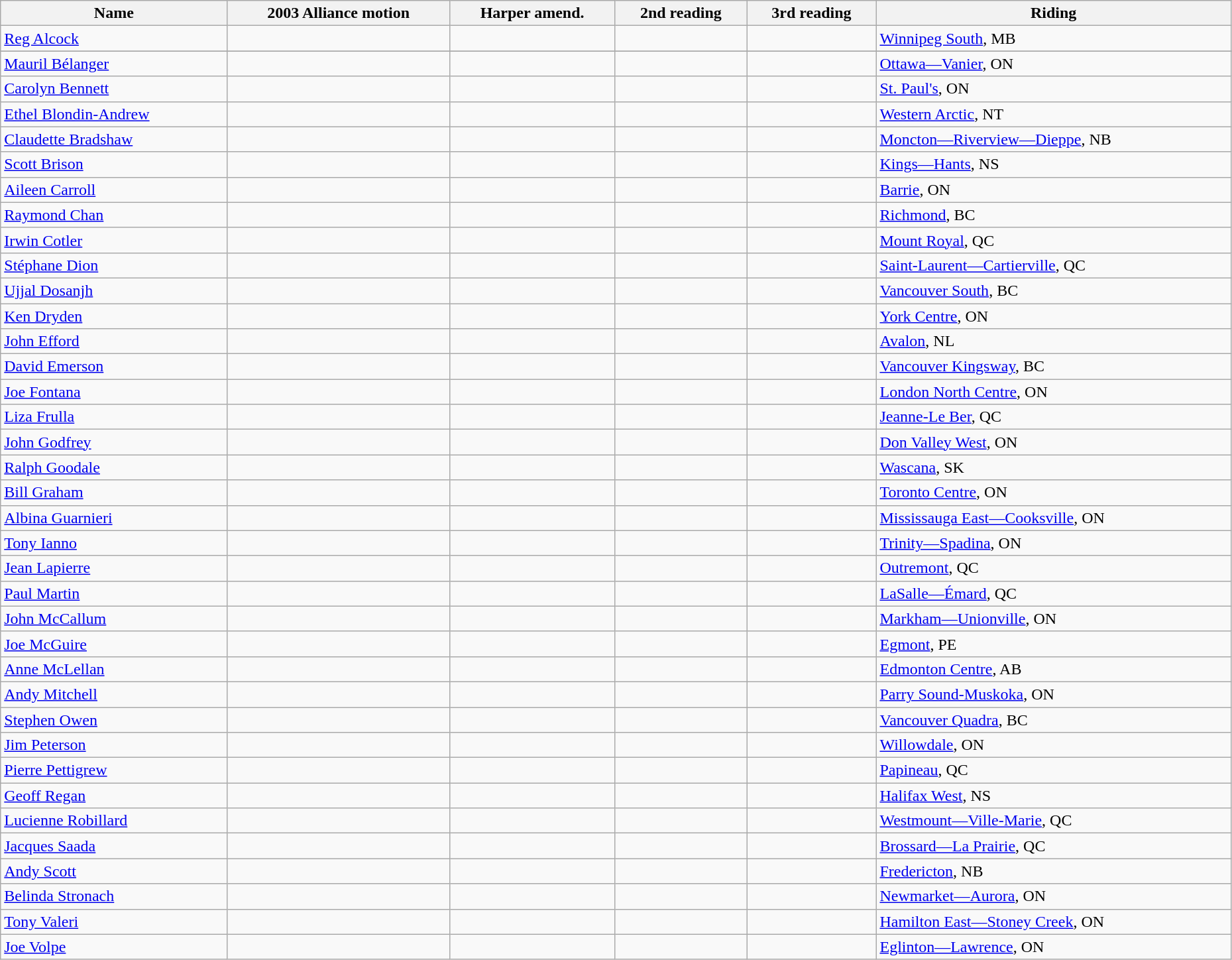<table class="wikitable" width="98%">
<tr>
<th>Name</th>
<th>2003 Alliance motion</th>
<th>Harper amend.</th>
<th>2nd reading</th>
<th>3rd reading</th>
<th>Riding</th>
</tr>
<tr>
<td><a href='#'>Reg Alcock</a></td>
<td></td>
<td></td>
<td></td>
<td></td>
<td><a href='#'>Winnipeg South</a>, MB</td>
</tr>
<tr>
</tr>
<tr>
<td><a href='#'>Mauril Bélanger</a></td>
<td></td>
<td></td>
<td></td>
<td></td>
<td><a href='#'>Ottawa—Vanier</a>, ON</td>
</tr>
<tr>
<td><a href='#'>Carolyn Bennett</a></td>
<td></td>
<td></td>
<td></td>
<td></td>
<td><a href='#'>St. Paul's</a>, ON</td>
</tr>
<tr>
<td><a href='#'>Ethel Blondin-Andrew</a></td>
<td></td>
<td></td>
<td></td>
<td></td>
<td><a href='#'>Western Arctic</a>, NT</td>
</tr>
<tr>
<td><a href='#'>Claudette Bradshaw</a></td>
<td></td>
<td></td>
<td></td>
<td></td>
<td><a href='#'>Moncton—Riverview—Dieppe</a>, NB</td>
</tr>
<tr>
<td><a href='#'>Scott Brison</a></td>
<td></td>
<td></td>
<td></td>
<td></td>
<td><a href='#'>Kings—Hants</a>, NS</td>
</tr>
<tr>
<td><a href='#'>Aileen Carroll</a></td>
<td></td>
<td></td>
<td></td>
<td></td>
<td><a href='#'>Barrie</a>, ON</td>
</tr>
<tr>
<td><a href='#'>Raymond Chan</a></td>
<td></td>
<td></td>
<td></td>
<td></td>
<td><a href='#'>Richmond</a>, BC</td>
</tr>
<tr>
<td><a href='#'>Irwin Cotler</a></td>
<td></td>
<td></td>
<td></td>
<td></td>
<td><a href='#'>Mount Royal</a>, QC</td>
</tr>
<tr>
<td><a href='#'>Stéphane Dion</a></td>
<td></td>
<td></td>
<td></td>
<td></td>
<td><a href='#'>Saint-Laurent—Cartierville</a>, QC</td>
</tr>
<tr>
<td><a href='#'>Ujjal Dosanjh</a></td>
<td></td>
<td></td>
<td></td>
<td></td>
<td><a href='#'>Vancouver South</a>, BC</td>
</tr>
<tr>
<td><a href='#'>Ken Dryden</a></td>
<td></td>
<td></td>
<td></td>
<td></td>
<td><a href='#'>York Centre</a>, ON</td>
</tr>
<tr>
<td><a href='#'>John Efford</a></td>
<td></td>
<td></td>
<td></td>
<td></td>
<td><a href='#'>Avalon</a>, NL</td>
</tr>
<tr>
<td><a href='#'>David Emerson</a></td>
<td></td>
<td></td>
<td></td>
<td></td>
<td><a href='#'>Vancouver Kingsway</a>, BC</td>
</tr>
<tr>
<td><a href='#'>Joe Fontana</a></td>
<td></td>
<td></td>
<td></td>
<td></td>
<td><a href='#'>London North Centre</a>, ON</td>
</tr>
<tr>
<td><a href='#'>Liza Frulla</a></td>
<td></td>
<td></td>
<td></td>
<td></td>
<td><a href='#'>Jeanne-Le Ber</a>, QC</td>
</tr>
<tr>
<td><a href='#'>John Godfrey</a></td>
<td></td>
<td></td>
<td></td>
<td></td>
<td><a href='#'>Don Valley West</a>, ON</td>
</tr>
<tr>
<td><a href='#'>Ralph Goodale</a></td>
<td></td>
<td></td>
<td></td>
<td></td>
<td><a href='#'>Wascana</a>, SK</td>
</tr>
<tr>
<td><a href='#'>Bill Graham</a></td>
<td></td>
<td></td>
<td></td>
<td></td>
<td><a href='#'>Toronto Centre</a>, ON</td>
</tr>
<tr>
<td><a href='#'>Albina Guarnieri</a></td>
<td></td>
<td></td>
<td></td>
<td></td>
<td><a href='#'>Mississauga East—Cooksville</a>, ON</td>
</tr>
<tr>
<td><a href='#'>Tony Ianno</a></td>
<td></td>
<td></td>
<td></td>
<td></td>
<td><a href='#'>Trinity—Spadina</a>, ON</td>
</tr>
<tr>
<td><a href='#'>Jean Lapierre</a></td>
<td></td>
<td></td>
<td></td>
<td></td>
<td><a href='#'>Outremont</a>, QC</td>
</tr>
<tr>
<td><a href='#'>Paul Martin</a></td>
<td></td>
<td></td>
<td></td>
<td></td>
<td><a href='#'>LaSalle—Émard</a>, QC</td>
</tr>
<tr>
<td><a href='#'>John McCallum</a></td>
<td></td>
<td></td>
<td></td>
<td></td>
<td><a href='#'>Markham—Unionville</a>, ON</td>
</tr>
<tr>
<td><a href='#'>Joe McGuire</a></td>
<td></td>
<td></td>
<td></td>
<td></td>
<td><a href='#'>Egmont</a>, PE</td>
</tr>
<tr>
<td><a href='#'>Anne McLellan</a></td>
<td></td>
<td></td>
<td></td>
<td></td>
<td><a href='#'>Edmonton Centre</a>, AB</td>
</tr>
<tr>
<td><a href='#'>Andy Mitchell</a></td>
<td></td>
<td></td>
<td></td>
<td></td>
<td><a href='#'>Parry Sound-Muskoka</a>, ON</td>
</tr>
<tr>
<td><a href='#'>Stephen Owen</a></td>
<td></td>
<td></td>
<td></td>
<td></td>
<td><a href='#'>Vancouver Quadra</a>, BC</td>
</tr>
<tr>
<td><a href='#'>Jim Peterson</a></td>
<td></td>
<td></td>
<td></td>
<td></td>
<td><a href='#'>Willowdale</a>, ON</td>
</tr>
<tr>
<td><a href='#'>Pierre Pettigrew</a></td>
<td></td>
<td></td>
<td></td>
<td></td>
<td><a href='#'>Papineau</a>, QC</td>
</tr>
<tr>
<td><a href='#'>Geoff Regan</a></td>
<td></td>
<td></td>
<td></td>
<td></td>
<td><a href='#'>Halifax West</a>, NS</td>
</tr>
<tr>
<td><a href='#'>Lucienne Robillard</a></td>
<td></td>
<td></td>
<td></td>
<td></td>
<td><a href='#'>Westmount—Ville-Marie</a>, QC</td>
</tr>
<tr>
<td><a href='#'>Jacques Saada</a></td>
<td></td>
<td></td>
<td></td>
<td></td>
<td><a href='#'>Brossard—La Prairie</a>, QC</td>
</tr>
<tr>
<td><a href='#'>Andy Scott</a></td>
<td></td>
<td></td>
<td></td>
<td></td>
<td><a href='#'>Fredericton</a>, NB</td>
</tr>
<tr>
<td><a href='#'>Belinda Stronach</a></td>
<td></td>
<td></td>
<td></td>
<td></td>
<td><a href='#'>Newmarket—Aurora</a>, ON</td>
</tr>
<tr>
<td><a href='#'>Tony Valeri</a></td>
<td></td>
<td></td>
<td></td>
<td></td>
<td><a href='#'>Hamilton East—Stoney Creek</a>, ON</td>
</tr>
<tr>
<td><a href='#'>Joe Volpe</a></td>
<td></td>
<td></td>
<td></td>
<td></td>
<td><a href='#'>Eglinton—Lawrence</a>, ON</td>
</tr>
</table>
